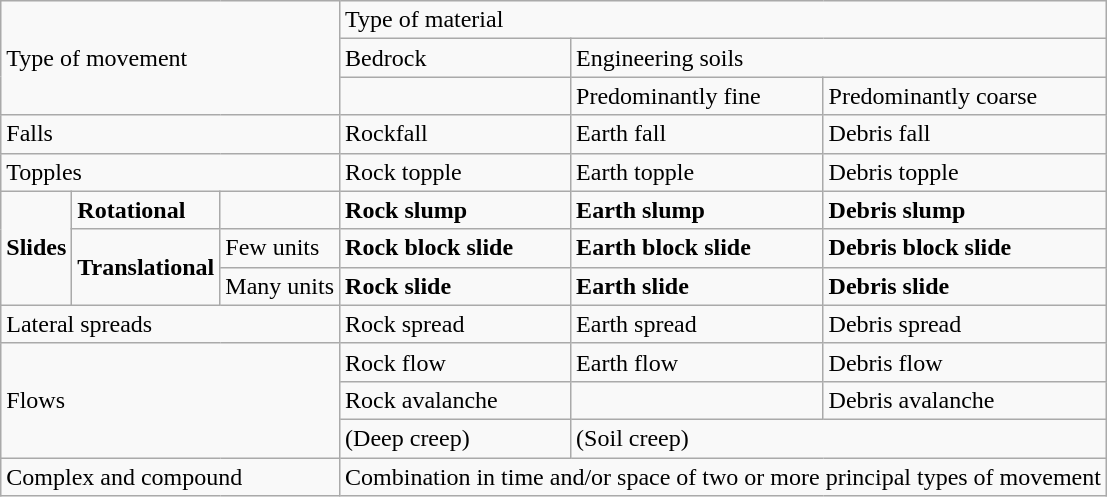<table class="wikitable">
<tr>
<td rowspan="3" colspan="3">Type of movement</td>
<td colspan="3">Type of material</td>
</tr>
<tr>
<td>Bedrock</td>
<td colspan="2">Engineering soils</td>
</tr>
<tr>
<td></td>
<td>Predominantly fine</td>
<td>Predominantly coarse</td>
</tr>
<tr>
<td colspan="3">Falls</td>
<td>Rockfall</td>
<td>Earth fall</td>
<td>Debris fall</td>
</tr>
<tr>
<td colspan="3">Topples</td>
<td>Rock topple</td>
<td>Earth topple</td>
<td>Debris topple</td>
</tr>
<tr>
<td rowspan="3"><strong>Slides</strong></td>
<td><strong>Rotational</strong></td>
<td></td>
<td><strong>Rock slump</strong></td>
<td><strong>Earth slump</strong></td>
<td><strong>Debris slump</strong></td>
</tr>
<tr>
<td rowspan="2"><strong>Translational</strong></td>
<td>Few units</td>
<td><strong>Rock block slide</strong></td>
<td><strong>Earth block slide</strong></td>
<td><strong>Debris block slide</strong></td>
</tr>
<tr>
<td>Many units</td>
<td><strong>Rock slide</strong></td>
<td><strong>Earth slide</strong></td>
<td><strong>Debris slide</strong></td>
</tr>
<tr>
<td colspan="3">Lateral spreads</td>
<td>Rock spread</td>
<td>Earth spread</td>
<td>Debris spread</td>
</tr>
<tr>
<td rowspan="3" colspan="3">Flows</td>
<td>Rock flow</td>
<td>Earth flow</td>
<td>Debris flow</td>
</tr>
<tr>
<td>Rock avalanche</td>
<td></td>
<td>Debris avalanche</td>
</tr>
<tr>
<td>(Deep creep)</td>
<td colspan="2">(Soil creep)</td>
</tr>
<tr>
<td colspan="3">Complex and compound</td>
<td colspan="3">Combination in time and/or space of two or more principal types of movement</td>
</tr>
</table>
